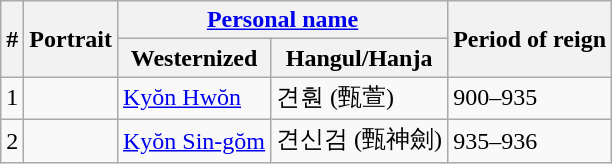<table class="wikitable">
<tr>
<th rowspan="2">#</th>
<th rowspan="2">Portrait</th>
<th colspan="2"><a href='#'>Personal name</a></th>
<th rowspan="2">Period of reign</th>
</tr>
<tr>
<th>Westernized</th>
<th>Hangul/Hanja</th>
</tr>
<tr>
<td>1</td>
<td></td>
<td><a href='#'>Kyŏn Hwŏn</a></td>
<td>견훤 (甄萱)</td>
<td>900–935</td>
</tr>
<tr>
<td>2</td>
<td></td>
<td><a href='#'>Kyŏn Sin-gŏm</a></td>
<td>견신검 (甄神劍)</td>
<td>935–936</td>
</tr>
</table>
